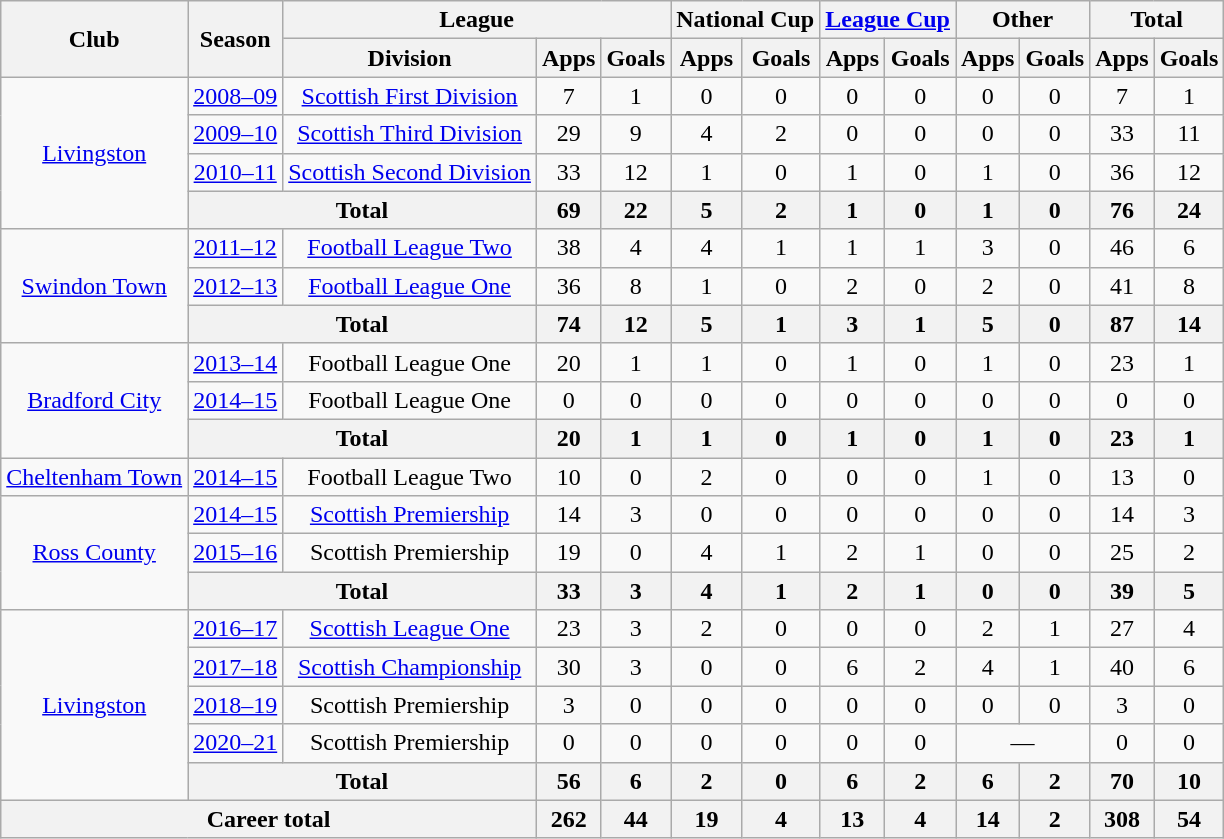<table class="wikitable" style="text-align: center">
<tr>
<th rowspan="2">Club</th>
<th rowspan="2">Season</th>
<th colspan="3">League</th>
<th colspan="2">National Cup</th>
<th colspan="2"><a href='#'>League Cup</a></th>
<th colspan="2">Other</th>
<th colspan="2">Total</th>
</tr>
<tr>
<th>Division</th>
<th>Apps</th>
<th>Goals</th>
<th>Apps</th>
<th>Goals</th>
<th>Apps</th>
<th>Goals</th>
<th>Apps</th>
<th>Goals</th>
<th>Apps</th>
<th>Goals</th>
</tr>
<tr>
<td rowspan="4"><a href='#'>Livingston</a></td>
<td><a href='#'>2008–09</a></td>
<td><a href='#'>Scottish First Division</a></td>
<td>7</td>
<td>1</td>
<td>0</td>
<td>0</td>
<td>0</td>
<td>0</td>
<td>0</td>
<td>0</td>
<td>7</td>
<td>1</td>
</tr>
<tr>
<td><a href='#'>2009–10</a></td>
<td><a href='#'>Scottish Third Division</a></td>
<td>29</td>
<td>9</td>
<td>4</td>
<td>2</td>
<td>0</td>
<td>0</td>
<td>0</td>
<td>0</td>
<td>33</td>
<td>11</td>
</tr>
<tr>
<td><a href='#'>2010–11</a></td>
<td><a href='#'>Scottish Second Division</a></td>
<td>33</td>
<td>12</td>
<td>1</td>
<td>0</td>
<td>1</td>
<td>0</td>
<td>1</td>
<td>0</td>
<td>36</td>
<td>12</td>
</tr>
<tr>
<th colspan="2">Total</th>
<th>69</th>
<th>22</th>
<th>5</th>
<th>2</th>
<th>1</th>
<th>0</th>
<th>1</th>
<th>0</th>
<th>76</th>
<th>24</th>
</tr>
<tr>
<td rowspan="3"><a href='#'>Swindon Town</a></td>
<td><a href='#'>2011–12</a></td>
<td><a href='#'>Football League Two</a></td>
<td>38</td>
<td>4</td>
<td>4</td>
<td>1</td>
<td>1</td>
<td>1</td>
<td>3</td>
<td>0</td>
<td>46</td>
<td>6</td>
</tr>
<tr>
<td><a href='#'>2012–13</a></td>
<td><a href='#'>Football League One</a></td>
<td>36</td>
<td>8</td>
<td>1</td>
<td>0</td>
<td>2</td>
<td>0</td>
<td>2</td>
<td>0</td>
<td>41</td>
<td>8</td>
</tr>
<tr>
<th colspan="2">Total</th>
<th>74</th>
<th>12</th>
<th>5</th>
<th>1</th>
<th>3</th>
<th>1</th>
<th>5</th>
<th>0</th>
<th>87</th>
<th>14</th>
</tr>
<tr>
<td rowspan="3"><a href='#'>Bradford City</a></td>
<td><a href='#'>2013–14</a></td>
<td>Football League One</td>
<td>20</td>
<td>1</td>
<td>1</td>
<td>0</td>
<td>1</td>
<td>0</td>
<td>1</td>
<td>0</td>
<td>23</td>
<td>1</td>
</tr>
<tr>
<td><a href='#'>2014–15</a></td>
<td>Football League One</td>
<td>0</td>
<td>0</td>
<td>0</td>
<td>0</td>
<td>0</td>
<td>0</td>
<td>0</td>
<td>0</td>
<td>0</td>
<td>0</td>
</tr>
<tr>
<th colspan="2">Total</th>
<th>20</th>
<th>1</th>
<th>1</th>
<th>0</th>
<th>1</th>
<th>0</th>
<th>1</th>
<th>0</th>
<th>23</th>
<th>1</th>
</tr>
<tr>
<td><a href='#'>Cheltenham Town</a></td>
<td><a href='#'>2014–15</a></td>
<td>Football League Two</td>
<td>10</td>
<td>0</td>
<td>2</td>
<td>0</td>
<td>0</td>
<td>0</td>
<td>1</td>
<td>0</td>
<td>13</td>
<td>0</td>
</tr>
<tr>
<td rowspan="3"><a href='#'>Ross County</a></td>
<td><a href='#'>2014–15</a></td>
<td><a href='#'>Scottish Premiership</a></td>
<td>14</td>
<td>3</td>
<td>0</td>
<td>0</td>
<td>0</td>
<td>0</td>
<td>0</td>
<td>0</td>
<td>14</td>
<td>3</td>
</tr>
<tr>
<td><a href='#'>2015–16</a></td>
<td>Scottish Premiership</td>
<td>19</td>
<td>0</td>
<td>4</td>
<td>1</td>
<td>2</td>
<td>1</td>
<td>0</td>
<td>0</td>
<td>25</td>
<td>2</td>
</tr>
<tr>
<th colspan="2">Total</th>
<th>33</th>
<th>3</th>
<th>4</th>
<th>1</th>
<th>2</th>
<th>1</th>
<th>0</th>
<th>0</th>
<th>39</th>
<th>5</th>
</tr>
<tr>
<td rowspan="5"><a href='#'>Livingston</a></td>
<td><a href='#'>2016–17</a></td>
<td><a href='#'>Scottish League One</a></td>
<td>23</td>
<td>3</td>
<td>2</td>
<td>0</td>
<td>0</td>
<td>0</td>
<td>2</td>
<td>1</td>
<td>27</td>
<td>4</td>
</tr>
<tr>
<td><a href='#'>2017–18</a></td>
<td><a href='#'>Scottish Championship</a></td>
<td>30</td>
<td>3</td>
<td>0</td>
<td>0</td>
<td>6</td>
<td>2</td>
<td>4</td>
<td>1</td>
<td>40</td>
<td>6</td>
</tr>
<tr>
<td><a href='#'>2018–19</a></td>
<td>Scottish Premiership</td>
<td>3</td>
<td>0</td>
<td>0</td>
<td>0</td>
<td>0</td>
<td>0</td>
<td>0</td>
<td>0</td>
<td>3</td>
<td>0</td>
</tr>
<tr>
<td><a href='#'>2020–21</a></td>
<td>Scottish Premiership</td>
<td>0</td>
<td>0</td>
<td>0</td>
<td>0</td>
<td>0</td>
<td>0</td>
<td colspan=2>—</td>
<td>0</td>
<td>0</td>
</tr>
<tr>
<th colspan="2">Total</th>
<th>56</th>
<th>6</th>
<th>2</th>
<th>0</th>
<th>6</th>
<th>2</th>
<th>6</th>
<th>2</th>
<th>70</th>
<th>10</th>
</tr>
<tr>
<th colspan="3">Career total</th>
<th>262</th>
<th>44</th>
<th>19</th>
<th>4</th>
<th>13</th>
<th>4</th>
<th>14</th>
<th>2</th>
<th>308</th>
<th>54</th>
</tr>
</table>
